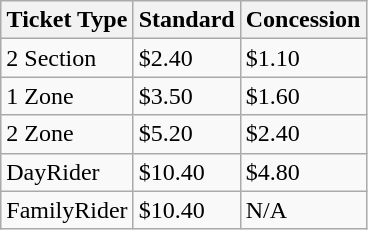<table class="wikitable">
<tr>
<th>Ticket Type</th>
<th>Standard</th>
<th>Concession</th>
</tr>
<tr>
<td>2 Section</td>
<td>$2.40</td>
<td>$1.10</td>
</tr>
<tr>
<td>1 Zone</td>
<td>$3.50</td>
<td>$1.60</td>
</tr>
<tr>
<td>2 Zone</td>
<td>$5.20</td>
<td>$2.40</td>
</tr>
<tr>
<td>DayRider</td>
<td>$10.40</td>
<td>$4.80</td>
</tr>
<tr>
<td>FamilyRider</td>
<td>$10.40</td>
<td>N/A</td>
</tr>
</table>
